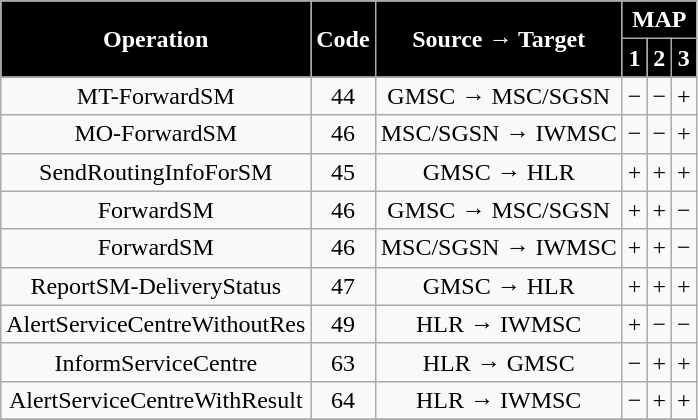<table class="wikitable" style="text-align:center">
<tr>
<td style="background: black; color: white; font-weight: bold" rowspan="2">Operation</td>
<td style="background: black; color: white; font-weight: bold" rowspan="2">Code</td>
<td style="background: black; color: white; font-weight: bold" rowspan="2">Source → Target</td>
<td style="background: black; color: white; font-weight: bold" colspan="3">MAP</td>
</tr>
<tr>
<td style="background: black; color: white; font-weight: bold">1</td>
<td style="background: black; color: white; font-weight: bold">2</td>
<td style="background: black; color: white; font-weight: bold">3</td>
</tr>
<tr>
<td>MT-ForwardSM</td>
<td>44</td>
<td>GMSC     → MSC/SGSN</td>
<td>−</td>
<td>−</td>
<td>+</td>
</tr>
<tr>
<td>MO-ForwardSM</td>
<td>46</td>
<td>MSC/SGSN → IWMSC</td>
<td>−</td>
<td>−</td>
<td>+</td>
</tr>
<tr>
<td>SendRoutingInfoForSM</td>
<td>45</td>
<td>GMSC     → HLR</td>
<td>+</td>
<td>+</td>
<td>+</td>
</tr>
<tr>
<td>ForwardSM</td>
<td>46</td>
<td>GMSC     → MSC/SGSN</td>
<td>+</td>
<td>+</td>
<td>−</td>
</tr>
<tr>
<td>ForwardSM</td>
<td>46</td>
<td>MSC/SGSN → IWMSC</td>
<td>+</td>
<td>+</td>
<td>−</td>
</tr>
<tr>
<td>ReportSM-DeliveryStatus</td>
<td>47</td>
<td>GMSC     → HLR</td>
<td>+</td>
<td>+</td>
<td>+</td>
</tr>
<tr>
<td>AlertServiceCentreWithoutRes</td>
<td>49</td>
<td>HLR      → IWMSC</td>
<td>+</td>
<td>−</td>
<td>−</td>
</tr>
<tr>
<td>InformServiceCentre</td>
<td>63</td>
<td>HLR      → GMSC</td>
<td>−</td>
<td>+</td>
<td>+</td>
</tr>
<tr>
<td>AlertServiceCentreWithResult</td>
<td>64</td>
<td>HLR      → IWMSC</td>
<td>−</td>
<td>+</td>
<td>+</td>
</tr>
<tr>
</tr>
</table>
